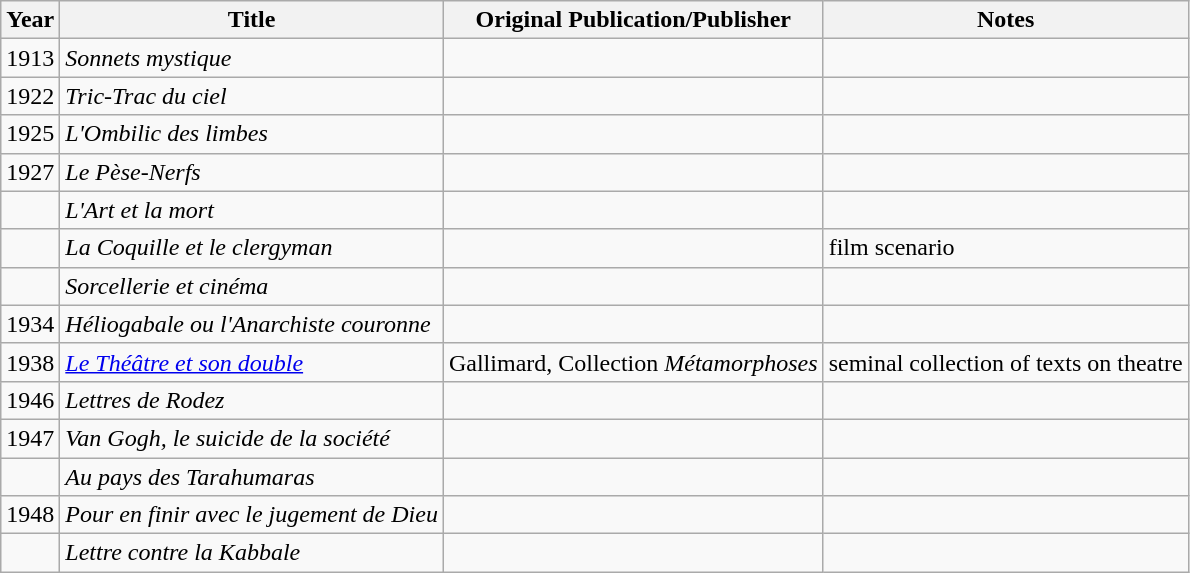<table class="wikitable">
<tr>
<th>Year</th>
<th>Title</th>
<th>Original Publication/Publisher</th>
<th>Notes</th>
</tr>
<tr>
<td>1913</td>
<td><em>Sonnets mystique</em></td>
<td></td>
<td></td>
</tr>
<tr>
<td>1922</td>
<td><em>Tric-Trac du ciel</em></td>
<td></td>
<td></td>
</tr>
<tr>
<td>1925</td>
<td><em>L'Ombilic des limbes</em></td>
<td></td>
<td></td>
</tr>
<tr>
<td>1927</td>
<td><em>Le Pèse-Nerfs</em></td>
<td></td>
<td></td>
</tr>
<tr>
<td></td>
<td><em>L'Art et la mort</em></td>
<td></td>
<td></td>
</tr>
<tr>
<td></td>
<td><em>La Coquille et le clergyman</em></td>
<td></td>
<td>film scenario</td>
</tr>
<tr>
<td></td>
<td><em>Sorcellerie et cinéma</em></td>
<td></td>
<td></td>
</tr>
<tr>
<td>1934</td>
<td><em>Héliogabale ou l'Anarchiste couronne</em></td>
<td></td>
<td></td>
</tr>
<tr>
<td>1938</td>
<td><a href='#'><em>Le Théâtre et son double</em></a></td>
<td>Gallimard, Collection <em>Métamorphoses</em></td>
<td>seminal collection of texts on theatre</td>
</tr>
<tr>
<td>1946</td>
<td><em>Lettres de Rodez</em></td>
<td></td>
<td></td>
</tr>
<tr>
<td>1947</td>
<td><em>Van Gogh, le suicide de la société</em></td>
<td></td>
<td></td>
</tr>
<tr>
<td></td>
<td><em>Au pays des Tarahumaras</em></td>
<td></td>
<td></td>
</tr>
<tr>
<td>1948</td>
<td><em>Pour en finir avec le jugement de Dieu</em></td>
<td></td>
<td></td>
</tr>
<tr>
<td></td>
<td><em>Lettre contre la Kabbale</em></td>
<td></td>
<td></td>
</tr>
</table>
